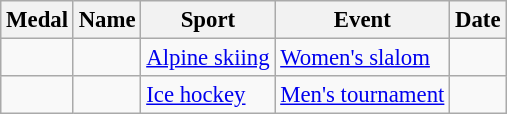<table class="wikitable sortable" style="font-size:95%">
<tr>
<th>Medal</th>
<th>Name</th>
<th>Sport</th>
<th>Event</th>
<th>Date</th>
</tr>
<tr>
<td></td>
<td></td>
<td><a href='#'>Alpine skiing</a></td>
<td><a href='#'>Women's  slalom</a></td>
<td></td>
</tr>
<tr>
<td></td>
<td><br></td>
<td><a href='#'>Ice hockey</a></td>
<td><a href='#'>Men's tournament</a></td>
<td></td>
</tr>
</table>
